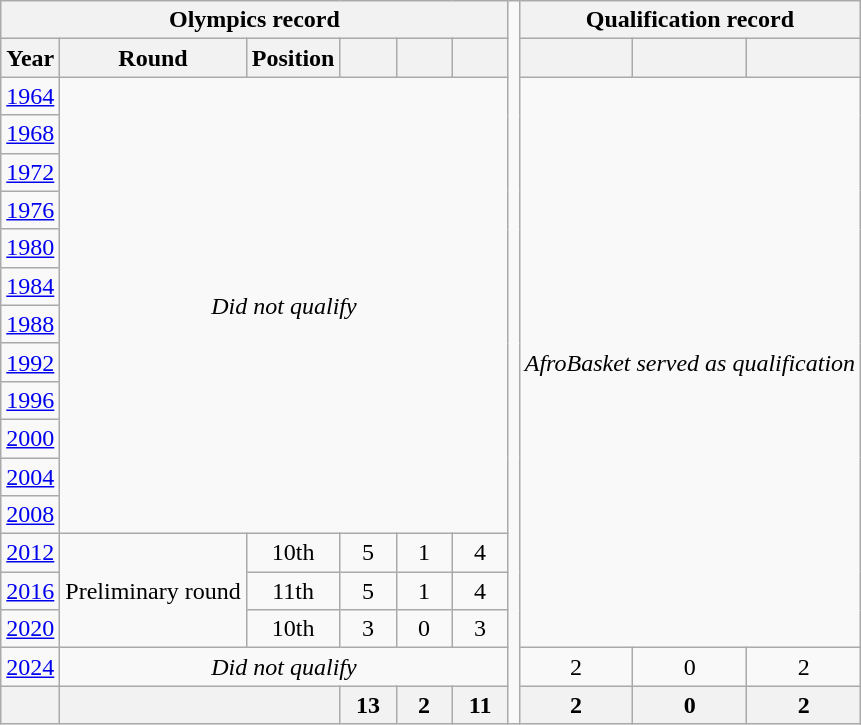<table class="wikitable" style="text-align:center;">
<tr>
<th colspan="6">Olympics record</th>
<td rowspan="19"></td>
<th colspan="3">Qualification record</th>
</tr>
<tr>
<th>Year</th>
<th>Round</th>
<th>Position</th>
<th width="30"></th>
<th width="30"></th>
<th width="30"></th>
<th></th>
<th></th>
<th></th>
</tr>
<tr>
<td> <a href='#'>1964</a></td>
<td colspan="5" rowspan="12"><em>Did not qualify</em></td>
<td colspan="3" rowspan="15"><em>AfroBasket served as qualification</em></td>
</tr>
<tr>
<td> <a href='#'>1968</a></td>
</tr>
<tr>
<td> <a href='#'>1972</a></td>
</tr>
<tr>
<td> <a href='#'>1976</a></td>
</tr>
<tr>
<td> <a href='#'>1980</a></td>
</tr>
<tr>
<td> <a href='#'>1984</a></td>
</tr>
<tr>
<td> <a href='#'>1988</a></td>
</tr>
<tr>
<td> <a href='#'>1992</a></td>
</tr>
<tr>
<td> <a href='#'>1996</a></td>
</tr>
<tr>
<td> <a href='#'>2000</a></td>
</tr>
<tr>
<td> <a href='#'>2004</a></td>
</tr>
<tr>
<td> <a href='#'>2008</a></td>
</tr>
<tr>
<td> <a href='#'>2012</a></td>
<td rowspan=3>Preliminary round</td>
<td>10th</td>
<td>5</td>
<td>1</td>
<td>4</td>
</tr>
<tr>
<td> <a href='#'>2016</a></td>
<td>11th</td>
<td>5</td>
<td>1</td>
<td>4</td>
</tr>
<tr>
<td> <a href='#'>2020</a></td>
<td>10th</td>
<td>3</td>
<td>0</td>
<td>3</td>
</tr>
<tr>
<td> <a href='#'>2024</a></td>
<td colspan="5"><em>Did not qualify</em></td>
<td>2</td>
<td>0</td>
<td>2</td>
</tr>
<tr>
<th></th>
<th colspan="2"></th>
<th>13</th>
<th>2</th>
<th>11</th>
<th>2</th>
<th>0</th>
<th>2</th>
</tr>
</table>
